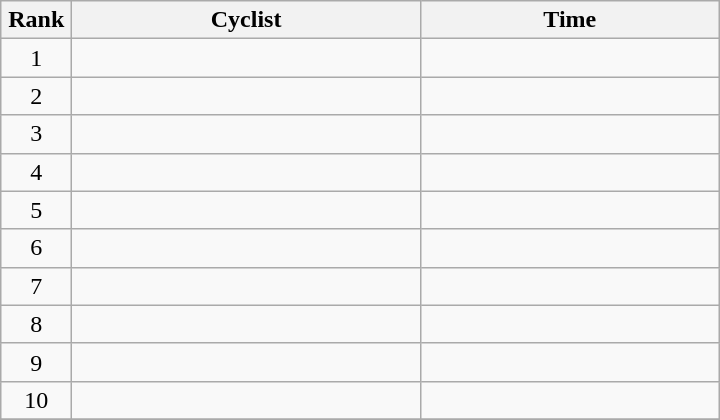<table class="wikitable" style="width:30em;margin-bottom:0;">
<tr>
<th>Rank</th>
<th>Cyclist</th>
<th>Time</th>
</tr>
<tr>
<td style="width:40px; text-align:center;">1</td>
<td style="width:225px;"></td>
<td align="right"></td>
</tr>
<tr>
<td style="text-align:center;">2</td>
<td></td>
<td align="right"></td>
</tr>
<tr>
<td style="text-align:center;">3</td>
<td></td>
<td align="right"></td>
</tr>
<tr>
<td style="text-align:center;">4</td>
<td></td>
<td align="right"></td>
</tr>
<tr>
<td style="text-align:center;">5</td>
<td></td>
<td align="right"></td>
</tr>
<tr>
<td style="text-align:center;">6</td>
<td></td>
<td align="right"></td>
</tr>
<tr>
<td style="text-align:center;">7</td>
<td></td>
<td align="right"></td>
</tr>
<tr>
<td style="text-align:center;">8</td>
<td></td>
<td align="right"></td>
</tr>
<tr>
<td style="text-align:center;">9</td>
<td></td>
<td align="right"></td>
</tr>
<tr>
<td style="text-align:center;">10</td>
<td></td>
<td align="right"></td>
</tr>
<tr>
</tr>
</table>
